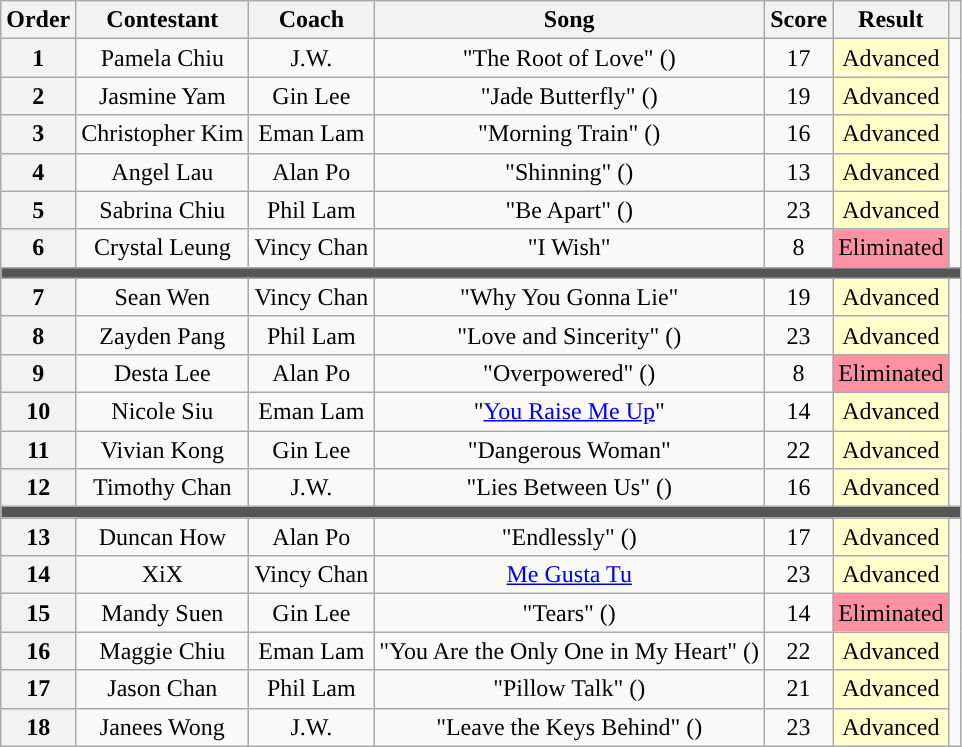<table class="wikitable unsortable" style="text-align:center; line-height:18px;">
<tr>
<th scope="col">Order</th>
<th scope="col">Contestant</th>
<th scope="col">Coach</th>
<th scope="col">Song</th>
<th>Score</th>
<th scope="col">Result</th>
<th></th>
</tr>
<tr>
<th scope="row">1</th>
<td>Pamela Chiu</td>
<td>J.W.</td>
<td>"The Root of Love" () </td>
<td>17</td>
<td style="background:#FFFFCC;">Advanced</td>
<td rowspan="6"></td>
</tr>
<tr>
<th scope="row">2</th>
<td>Jasmine Yam</td>
<td>Gin Lee</td>
<td>"Jade Butterfly" () </td>
<td>19</td>
<td style="background:#FFFFCC;">Advanced</td>
</tr>
<tr>
<th scope="row">3</th>
<td>Christopher Kim</td>
<td>Eman Lam</td>
<td>"Morning Train" () </td>
<td>16</td>
<td style="background:#FFFFCC;">Advanced</td>
</tr>
<tr>
<th scope="row">4</th>
<td>Angel Lau</td>
<td>Alan Po</td>
<td>"Shinning" () </td>
<td>13</td>
<td style="background:#FFFFCC;">Advanced</td>
</tr>
<tr>
<th scope="row">5</th>
<td>Sabrina Chiu</td>
<td>Phil Lam</td>
<td>"Be Apart" () </td>
<td>23</td>
<td style="background:#FFFFCC;">Advanced</td>
</tr>
<tr>
<th scope="row">6</th>
<td>Crystal Leung</td>
<td>Vincy Chan</td>
<td>"I Wish" </td>
<td>8</td>
<td style="background:#FF91A4;">Eliminated</td>
</tr>
<tr>
<td colspan="7" style="background:#555555;"></td>
</tr>
<tr>
<th scope="row">7</th>
<td>Sean Wen</td>
<td>Vincy Chan</td>
<td>"Why You Gonna Lie" </td>
<td>19</td>
<td style="background:#FFFFCC;">Advanced</td>
<td rowspan="6"></td>
</tr>
<tr>
<th scope="row">8</th>
<td>Zayden Pang</td>
<td>Phil Lam</td>
<td>"Love and Sincerity" () </td>
<td>23</td>
<td style="background:#FFFFCC;">Advanced</td>
</tr>
<tr>
<th scope="row">9</th>
<td>Desta Lee</td>
<td>Alan Po</td>
<td>"Overpowered" () </td>
<td>8</td>
<td style="background:#FF91A4;">Eliminated</td>
</tr>
<tr>
<th scope="row">10</th>
<td>Nicole Siu</td>
<td>Eman Lam</td>
<td>"<a href='#'>You Raise Me Up</a>" </td>
<td>14</td>
<td style="background:#FFFFCC;">Advanced</td>
</tr>
<tr>
<th scope="row">11</th>
<td>Vivian Kong</td>
<td>Gin Lee</td>
<td>"Dangerous Woman" </td>
<td>22</td>
<td style="background:#FFFFCC;">Advanced</td>
</tr>
<tr>
<th scope="row">12</th>
<td>Timothy Chan</td>
<td>J.W.</td>
<td>"Lies Between Us" () </td>
<td>16</td>
<td style="background:#FFFFCC;">Advanced</td>
</tr>
<tr>
<td colspan="7" style="background:#555555;"></td>
</tr>
<tr>
<th scope="row">13</th>
<td>Duncan How</td>
<td>Alan Po</td>
<td>"Endlessly" () </td>
<td>17</td>
<td style="background:#FFFFCC;">Advanced</td>
<td rowspan="6"></td>
</tr>
<tr>
<th scope="row">14</th>
<td>XiX</td>
<td>Vincy Chan</td>
<td><a href='#'>Me Gusta Tu</a> </td>
<td>23</td>
<td style="background:#FFFFCC;">Advanced</td>
</tr>
<tr>
<th scope="row">15</th>
<td>Mandy Suen</td>
<td>Gin Lee</td>
<td>"Tears" () </td>
<td>14</td>
<td style="background:#FF91A4;">Eliminated</td>
</tr>
<tr>
<th scope="row">16</th>
<td>Maggie Chiu</td>
<td>Eman Lam</td>
<td>"You Are the Only One in My Heart" () </td>
<td>22</td>
<td style="background:#FFFFCC;">Advanced</td>
</tr>
<tr>
<th scope="row">17</th>
<td>Jason Chan</td>
<td>Phil Lam</td>
<td>"Pillow Talk" () </td>
<td>21</td>
<td style="background:#FFFFCC;">Advanced</td>
</tr>
<tr>
<th scope="row">18</th>
<td>Janees Wong</td>
<td>J.W.</td>
<td>"Leave the Keys Behind" () </td>
<td>23</td>
<td style="background:#FFFFCC;">Advanced</td>
</tr>
</table>
